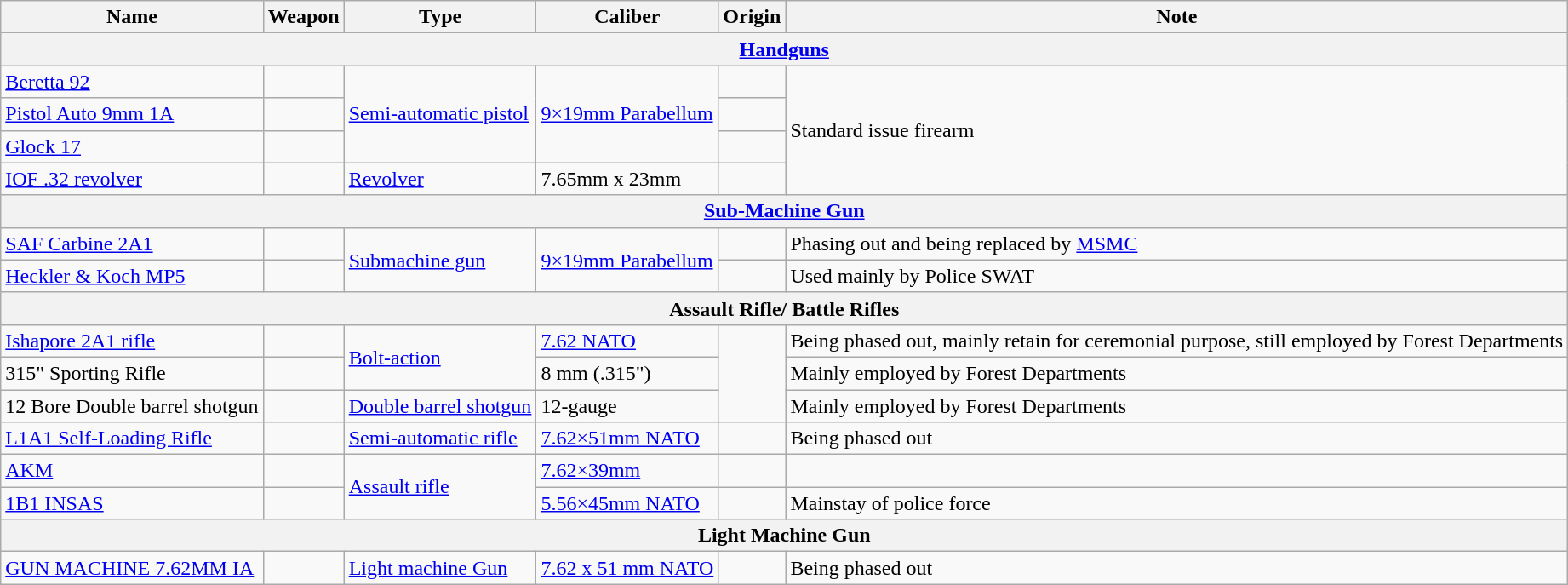<table class="wikitable">
<tr>
<th>Name</th>
<th>Weapon</th>
<th>Type</th>
<th>Caliber</th>
<th>Origin</th>
<th>Note</th>
</tr>
<tr>
<th colspan="6"><a href='#'>Handguns</a></th>
</tr>
<tr>
<td><a href='#'>Beretta 92</a></td>
<td></td>
<td rowspan="3"><a href='#'>Semi-automatic pistol</a></td>
<td rowspan="3"><a href='#'>9×19mm Parabellum</a></td>
<td></td>
<td rowspan="4">Standard issue firearm</td>
</tr>
<tr>
<td><a href='#'>Pistol Auto 9mm 1A</a></td>
<td></td>
<td></td>
</tr>
<tr>
<td><a href='#'>Glock 17</a></td>
<td></td>
<td></td>
</tr>
<tr>
<td><a href='#'>IOF .32 revolver</a></td>
<td></td>
<td><a href='#'>Revolver</a></td>
<td>7.65mm x 23mm</td>
<td></td>
</tr>
<tr>
<th colspan="6"><a href='#'>Sub-Machine Gun</a></th>
</tr>
<tr>
<td><a href='#'>SAF Carbine 2A1</a></td>
<td></td>
<td rowspan="2"><a href='#'>Submachine gun</a></td>
<td rowspan="2"><a href='#'>9×19mm Parabellum</a></td>
<td></td>
<td>Phasing out and being replaced by <a href='#'>MSMC</a></td>
</tr>
<tr>
<td><a href='#'>Heckler & Koch MP5</a></td>
<td></td>
<td></td>
<td>Used mainly by Police SWAT</td>
</tr>
<tr>
<th colspan="6">Assault Rifle/ Battle Rifles</th>
</tr>
<tr>
<td><a href='#'>Ishapore 2A1 rifle</a></td>
<td></td>
<td rowspan="2"><a href='#'>Bolt-action</a></td>
<td><a href='#'>7.62 NATO</a></td>
<td rowspan="3"></td>
<td>Being phased out, mainly retain for ceremonial purpose, still employed by Forest Departments</td>
</tr>
<tr>
<td>315" Sporting Rifle</td>
<td></td>
<td>8 mm (.315")</td>
<td>Mainly employed by Forest Departments</td>
</tr>
<tr>
<td>12 Bore Double barrel shotgun</td>
<td></td>
<td><a href='#'>Double barrel shotgun</a></td>
<td>12-gauge</td>
<td>Mainly employed by Forest Departments</td>
</tr>
<tr>
<td><a href='#'>L1A1 Self-Loading Rifle</a></td>
<td></td>
<td><a href='#'>Semi-automatic rifle</a></td>
<td><a href='#'>7.62×51mm NATO</a></td>
<td></td>
<td>Being phased out</td>
</tr>
<tr>
<td><a href='#'>AKM</a></td>
<td></td>
<td rowspan="2"><a href='#'>Assault rifle</a></td>
<td><a href='#'>7.62×39mm</a></td>
<td></td>
<td></td>
</tr>
<tr>
<td><a href='#'>1B1 INSAS</a></td>
<td></td>
<td><a href='#'>5.56×45mm NATO</a></td>
<td></td>
<td>Mainstay of police force</td>
</tr>
<tr>
<th colspan="6">Light Machine Gun</th>
</tr>
<tr>
<td><a href='#'>GUN MACHINE 7.62MM IA</a></td>
<td></td>
<td><a href='#'>Light machine Gun</a></td>
<td><a href='#'>7.62 x 51 mm NATO</a></td>
<td></td>
<td>Being phased out</td>
</tr>
</table>
